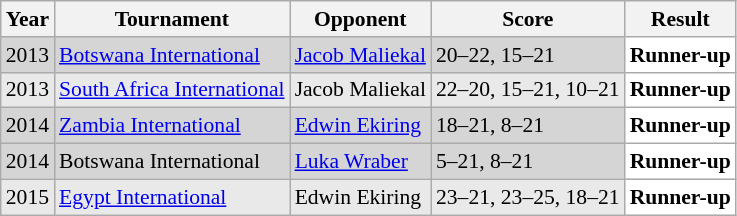<table class="sortable wikitable" style="font-size: 90%;">
<tr>
<th>Year</th>
<th>Tournament</th>
<th>Opponent</th>
<th>Score</th>
<th>Result</th>
</tr>
<tr style="background:#D5D5D5">
<td align="center">2013</td>
<td align="left"><a href='#'>Botswana International</a></td>
<td align="left"> <a href='#'>Jacob Maliekal</a></td>
<td align="left">20–22, 15–21</td>
<td style="text-align:left; background:white"> <strong>Runner-up</strong></td>
</tr>
<tr style="background:#E9E9E9">
<td align="center">2013</td>
<td align="left"><a href='#'>South Africa International</a></td>
<td align="left"> Jacob Maliekal</td>
<td align="left">22–20, 15–21, 10–21</td>
<td style="text-align:left; background:white"> <strong>Runner-up</strong></td>
</tr>
<tr style="background:#D5D5D5">
<td align="center">2014</td>
<td align="left"><a href='#'>Zambia International</a></td>
<td align="left"> <a href='#'>Edwin Ekiring</a></td>
<td align="left">18–21, 8–21</td>
<td style="text-align:left; background:white"> <strong>Runner-up</strong></td>
</tr>
<tr style="background:#D5D5D5">
<td align="center">2014</td>
<td align="left">Botswana International</td>
<td align="left"> <a href='#'>Luka Wraber</a></td>
<td align="left">5–21, 8–21</td>
<td style="text-align:left; background:white"> <strong>Runner-up</strong></td>
</tr>
<tr style="background:#E9E9E9">
<td align="center">2015</td>
<td align="left"><a href='#'>Egypt International</a></td>
<td align="left"> Edwin Ekiring</td>
<td align="left">23–21, 23–25, 18–21</td>
<td style="text-align:left; background:white"> <strong>Runner-up</strong></td>
</tr>
</table>
